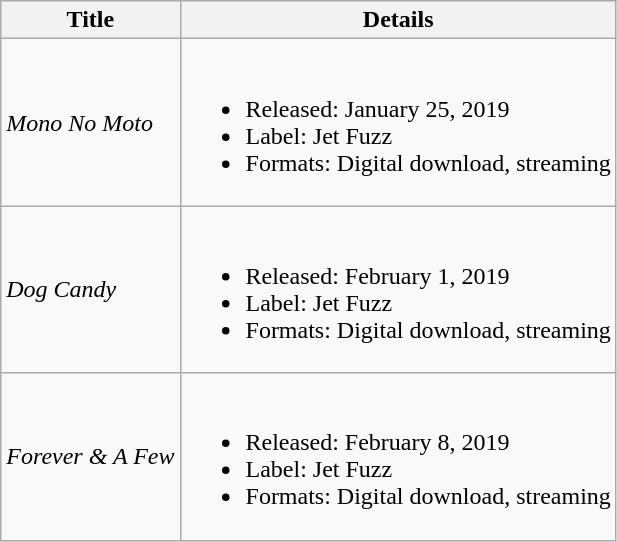<table class="wikitable">
<tr>
<th>Title</th>
<th>Details</th>
</tr>
<tr>
<td><em>Mono No Moto</em></td>
<td><br><ul><li>Released: January 25, 2019</li><li>Label: Jet Fuzz</li><li>Formats: Digital download, streaming</li></ul></td>
</tr>
<tr>
<td><em>Dog Candy</em></td>
<td><br><ul><li>Released: February 1, 2019</li><li>Label: Jet Fuzz</li><li>Formats: Digital download, streaming</li></ul></td>
</tr>
<tr>
<td><em>Forever & A Few</em></td>
<td><br><ul><li>Released: February 8, 2019</li><li>Label: Jet Fuzz</li><li>Formats: Digital download, streaming</li></ul></td>
</tr>
</table>
